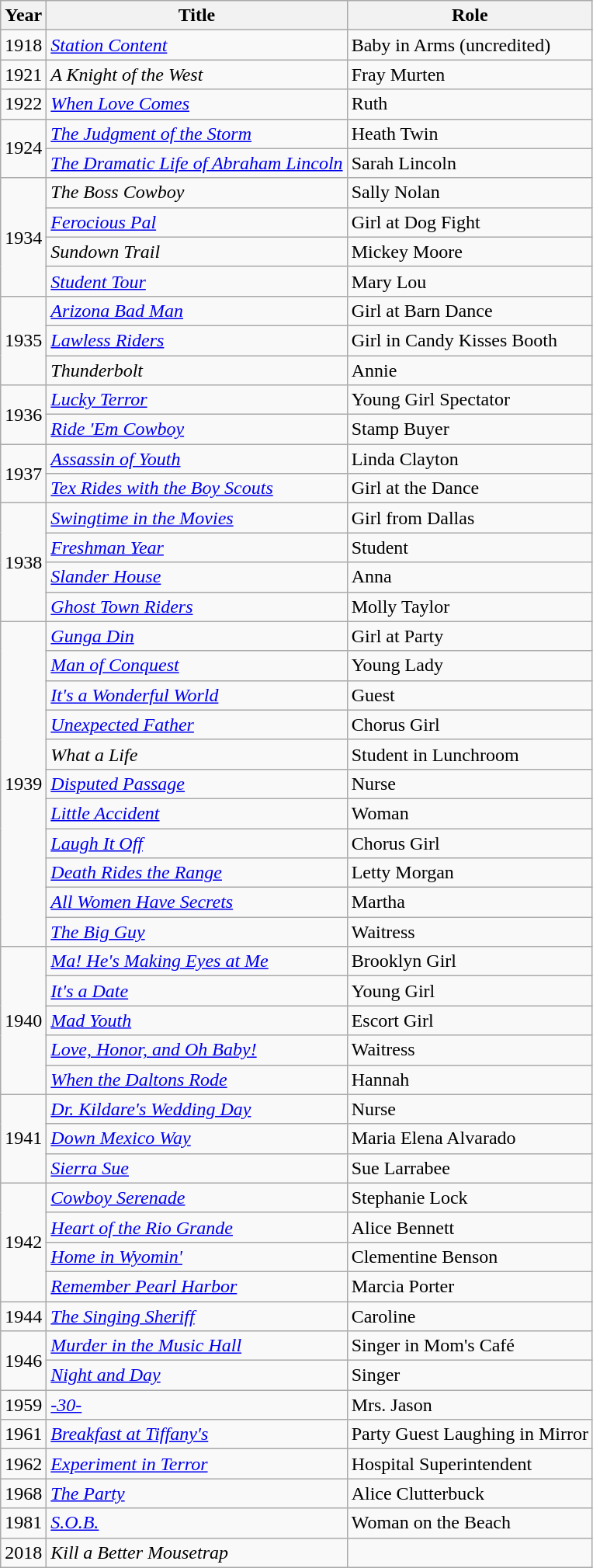<table class="wikitable">
<tr>
<th>Year</th>
<th>Title</th>
<th>Role</th>
</tr>
<tr>
<td>1918</td>
<td><em><a href='#'>Station Content</a></em></td>
<td>Baby in Arms (uncredited)</td>
</tr>
<tr>
<td>1921</td>
<td><em>A Knight of the West</em></td>
<td>Fray Murten</td>
</tr>
<tr>
<td>1922</td>
<td><em><a href='#'>When Love Comes</a></em></td>
<td>Ruth</td>
</tr>
<tr>
<td rowspan=2>1924</td>
<td><em><a href='#'>The Judgment of the Storm</a></em></td>
<td>Heath Twin</td>
</tr>
<tr>
<td><em><a href='#'>The Dramatic Life of Abraham Lincoln</a></em></td>
<td>Sarah Lincoln</td>
</tr>
<tr>
<td rowspan=4>1934</td>
<td><em>The Boss Cowboy</em></td>
<td>Sally Nolan</td>
</tr>
<tr>
<td><em><a href='#'>Ferocious Pal</a></em></td>
<td>Girl at Dog Fight</td>
</tr>
<tr>
<td><em>Sundown Trail</em></td>
<td>Mickey Moore</td>
</tr>
<tr>
<td><em><a href='#'>Student Tour</a></em></td>
<td>Mary Lou</td>
</tr>
<tr>
<td rowspan=3>1935</td>
<td><em><a href='#'>Arizona Bad Man</a></em></td>
<td>Girl at Barn Dance</td>
</tr>
<tr>
<td><em><a href='#'>Lawless Riders</a></em></td>
<td>Girl in Candy Kisses Booth</td>
</tr>
<tr>
<td><em>Thunderbolt</em></td>
<td>Annie</td>
</tr>
<tr>
<td rowspan=2>1936</td>
<td><em><a href='#'>Lucky Terror</a></em></td>
<td>Young Girl Spectator</td>
</tr>
<tr>
<td><em><a href='#'>Ride 'Em Cowboy</a></em></td>
<td>Stamp Buyer</td>
</tr>
<tr>
<td rowspan=2>1937</td>
<td><em><a href='#'>Assassin of Youth</a></em></td>
<td>Linda Clayton</td>
</tr>
<tr>
<td><em><a href='#'>Tex Rides with the Boy Scouts</a></em></td>
<td>Girl at the Dance</td>
</tr>
<tr>
<td rowspan=4>1938</td>
<td><em><a href='#'>Swingtime in the Movies</a></em></td>
<td>Girl from Dallas</td>
</tr>
<tr>
<td><em><a href='#'>Freshman Year</a></em></td>
<td>Student</td>
</tr>
<tr>
<td><em><a href='#'>Slander House</a></em></td>
<td>Anna</td>
</tr>
<tr>
<td><em><a href='#'>Ghost Town Riders</a></em></td>
<td>Molly Taylor</td>
</tr>
<tr>
<td rowspan=11>1939</td>
<td><em><a href='#'>Gunga Din</a></em></td>
<td>Girl at Party</td>
</tr>
<tr>
<td><em><a href='#'>Man of Conquest</a></em></td>
<td>Young Lady</td>
</tr>
<tr>
<td><em><a href='#'>It's a Wonderful World</a></em></td>
<td>Guest</td>
</tr>
<tr>
<td><em><a href='#'>Unexpected Father</a></em></td>
<td>Chorus Girl</td>
</tr>
<tr>
<td><em>What a Life</em></td>
<td>Student in Lunchroom</td>
</tr>
<tr>
<td><em><a href='#'>Disputed Passage</a></em></td>
<td>Nurse</td>
</tr>
<tr>
<td><em><a href='#'>Little Accident</a></em></td>
<td>Woman</td>
</tr>
<tr>
<td><em><a href='#'>Laugh It Off</a></em></td>
<td>Chorus Girl</td>
</tr>
<tr>
<td><em><a href='#'>Death Rides the Range</a></em></td>
<td>Letty Morgan</td>
</tr>
<tr>
<td><em><a href='#'>All Women Have Secrets</a></em></td>
<td>Martha</td>
</tr>
<tr>
<td><em><a href='#'>The Big Guy</a></em></td>
<td>Waitress</td>
</tr>
<tr>
<td rowspan=5>1940</td>
<td><em><a href='#'>Ma! He's Making Eyes at Me</a></em></td>
<td>Brooklyn Girl</td>
</tr>
<tr>
<td><em><a href='#'>It's a Date</a></em></td>
<td>Young Girl</td>
</tr>
<tr>
<td><em><a href='#'>Mad Youth</a></em></td>
<td>Escort Girl</td>
</tr>
<tr>
<td><em><a href='#'>Love, Honor, and Oh Baby!</a></em></td>
<td>Waitress</td>
</tr>
<tr>
<td><em><a href='#'>When the Daltons Rode</a></em></td>
<td>Hannah</td>
</tr>
<tr>
<td rowspan=3>1941</td>
<td><em><a href='#'>Dr. Kildare's Wedding Day</a></em></td>
<td>Nurse</td>
</tr>
<tr>
<td><em><a href='#'>Down Mexico Way</a></em></td>
<td>Maria Elena Alvarado</td>
</tr>
<tr>
<td><em><a href='#'>Sierra Sue</a></em></td>
<td>Sue Larrabee</td>
</tr>
<tr>
<td rowspan=4>1942</td>
<td><em><a href='#'>Cowboy Serenade</a></em></td>
<td>Stephanie Lock</td>
</tr>
<tr>
<td><em><a href='#'>Heart of the Rio Grande</a></em></td>
<td>Alice Bennett</td>
</tr>
<tr>
<td><em><a href='#'>Home in Wyomin'</a></em></td>
<td>Clementine Benson</td>
</tr>
<tr>
<td><em><a href='#'>Remember Pearl Harbor</a></em></td>
<td>Marcia Porter</td>
</tr>
<tr>
<td>1944</td>
<td><em><a href='#'>The Singing Sheriff</a></em></td>
<td>Caroline</td>
</tr>
<tr>
<td rowspan=2>1946</td>
<td><em><a href='#'>Murder in the Music Hall</a></em></td>
<td>Singer in Mom's Café</td>
</tr>
<tr>
<td><em><a href='#'>Night and Day</a></em></td>
<td>Singer</td>
</tr>
<tr>
<td>1959</td>
<td><em><a href='#'>-30-</a></em></td>
<td>Mrs. Jason</td>
</tr>
<tr>
<td>1961</td>
<td><em><a href='#'>Breakfast at Tiffany's</a></em></td>
<td>Party Guest Laughing in Mirror</td>
</tr>
<tr>
<td>1962</td>
<td><em><a href='#'>Experiment in Terror</a></em></td>
<td>Hospital Superintendent </td>
</tr>
<tr>
<td>1968</td>
<td><em><a href='#'>The Party</a></em></td>
<td>Alice Clutterbuck</td>
</tr>
<tr>
<td>1981</td>
<td><em><a href='#'>S.O.B.</a></em></td>
<td>Woman on the Beach</td>
</tr>
<tr>
<td>2018</td>
<td><em>Kill a Better Mousetrap</em></td>
<td></td>
</tr>
</table>
